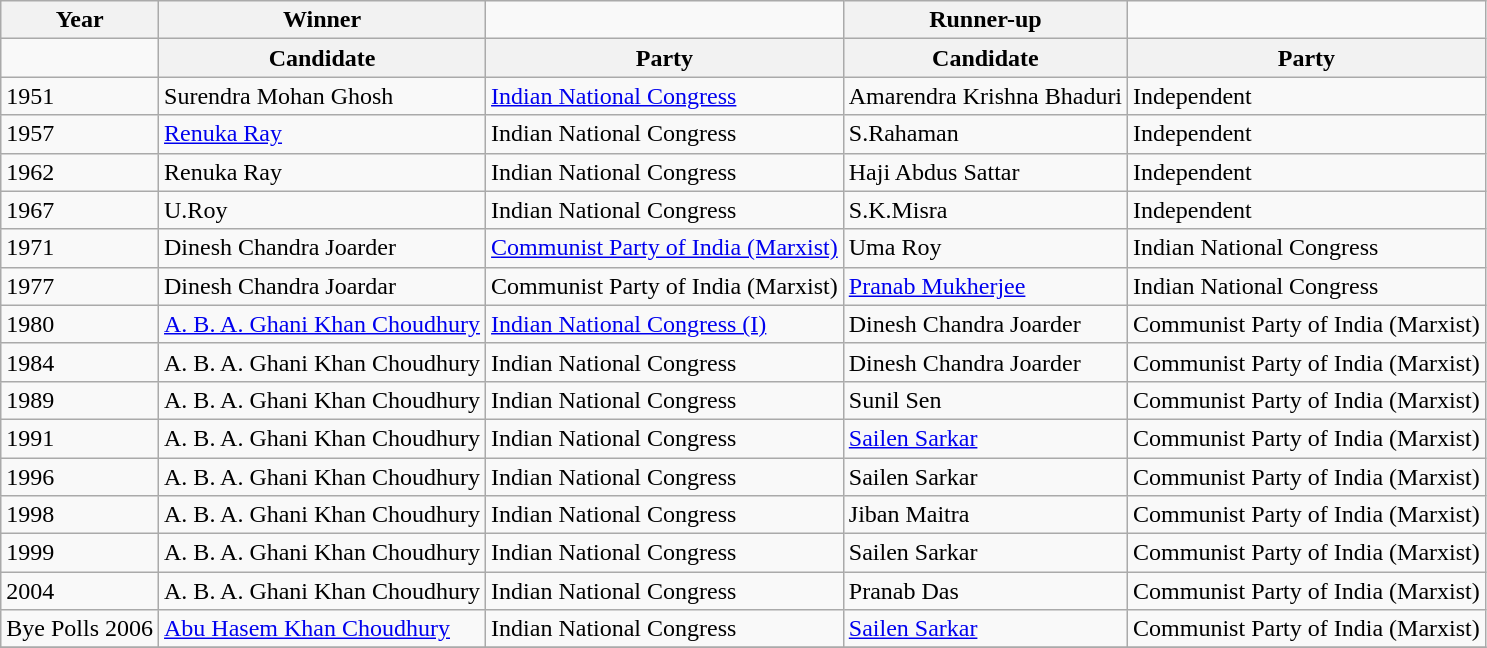<table class="wikitable">
<tr>
<th>Year</th>
<th>Winner</th>
<td></td>
<th>Runner-up</th>
</tr>
<tr>
<td></td>
<th>Candidate</th>
<th>Party</th>
<th>Candidate</th>
<th>Party</th>
</tr>
<tr>
<td>1951</td>
<td>Surendra Mohan Ghosh</td>
<td><a href='#'>Indian National Congress</a></td>
<td>Amarendra Krishna Bhaduri</td>
<td>Independent</td>
</tr>
<tr>
<td>1957</td>
<td><a href='#'>Renuka Ray</a></td>
<td>Indian National Congress</td>
<td>S.Rahaman</td>
<td>Independent</td>
</tr>
<tr>
<td>1962</td>
<td>Renuka Ray</td>
<td>Indian National Congress</td>
<td>Haji Abdus Sattar</td>
<td>Independent</td>
</tr>
<tr>
<td>1967</td>
<td>U.Roy</td>
<td>Indian National Congress</td>
<td>S.K.Misra</td>
<td>Independent</td>
</tr>
<tr>
<td>1971</td>
<td>Dinesh Chandra Joarder</td>
<td><a href='#'>Communist Party of India (Marxist)</a></td>
<td>Uma Roy</td>
<td>Indian National Congress</td>
</tr>
<tr>
<td>1977</td>
<td>Dinesh Chandra Joardar</td>
<td>Communist Party of India (Marxist)</td>
<td><a href='#'>Pranab Mukherjee</a></td>
<td>Indian National Congress</td>
</tr>
<tr>
<td>1980</td>
<td><a href='#'>A. B. A. Ghani Khan Choudhury</a></td>
<td><a href='#'>Indian National Congress (I)</a></td>
<td>Dinesh Chandra Joarder</td>
<td>Communist Party of India (Marxist)</td>
</tr>
<tr>
<td>1984</td>
<td>A. B. A. Ghani Khan Choudhury</td>
<td>Indian National Congress</td>
<td>Dinesh Chandra Joarder</td>
<td>Communist Party of India (Marxist)</td>
</tr>
<tr>
<td>1989</td>
<td>A. B. A. Ghani Khan Choudhury</td>
<td>Indian National Congress</td>
<td>Sunil Sen</td>
<td>Communist Party of India (Marxist)</td>
</tr>
<tr>
<td>1991</td>
<td>A. B. A. Ghani Khan Choudhury</td>
<td>Indian National Congress</td>
<td><a href='#'>Sailen Sarkar</a></td>
<td>Communist Party of India (Marxist)</td>
</tr>
<tr>
<td>1996</td>
<td>A. B. A. Ghani Khan Choudhury</td>
<td>Indian National Congress</td>
<td>Sailen Sarkar</td>
<td>Communist Party of India (Marxist)</td>
</tr>
<tr>
<td>1998</td>
<td>A. B. A. Ghani Khan Choudhury</td>
<td>Indian National Congress</td>
<td>Jiban Maitra</td>
<td>Communist Party of India (Marxist)</td>
</tr>
<tr>
<td>1999</td>
<td>A. B. A. Ghani Khan Choudhury</td>
<td>Indian National Congress</td>
<td>Sailen Sarkar</td>
<td>Communist Party of India (Marxist)</td>
</tr>
<tr>
<td>2004</td>
<td>A. B. A. Ghani Khan Choudhury</td>
<td>Indian National Congress</td>
<td>Pranab Das</td>
<td>Communist Party of India (Marxist)</td>
</tr>
<tr>
<td>Bye Polls 2006</td>
<td><a href='#'>Abu Hasem Khan Choudhury</a></td>
<td>Indian National Congress</td>
<td><a href='#'>Sailen Sarkar</a></td>
<td>Communist Party of India (Marxist)</td>
</tr>
<tr>
</tr>
</table>
